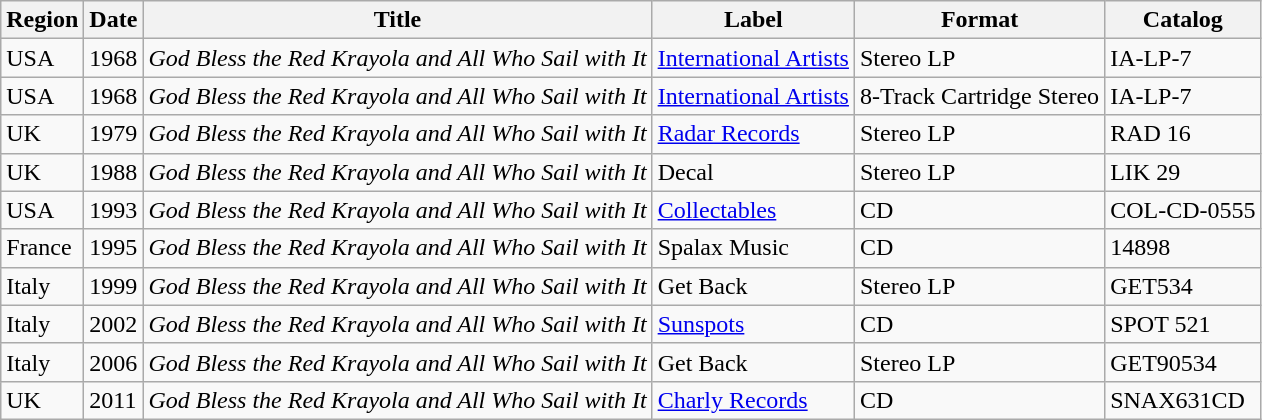<table class="wikitable">
<tr>
<th>Region</th>
<th>Date</th>
<th>Title</th>
<th>Label</th>
<th>Format</th>
<th>Catalog</th>
</tr>
<tr>
<td>USA</td>
<td>1968</td>
<td><em>God Bless the Red Krayola and All Who Sail with It</em></td>
<td><a href='#'>International Artists</a></td>
<td>Stereo LP</td>
<td>IA-LP-7</td>
</tr>
<tr>
<td>USA</td>
<td>1968</td>
<td><em>God Bless the Red Krayola and All Who Sail with It</em></td>
<td><a href='#'>International Artists</a></td>
<td>8-Track Cartridge Stereo</td>
<td>IA-LP-7</td>
</tr>
<tr>
<td>UK</td>
<td>1979</td>
<td><em>God Bless the Red Krayola and All Who Sail with It</em></td>
<td><a href='#'>Radar Records</a></td>
<td>Stereo LP</td>
<td>RAD 16</td>
</tr>
<tr>
<td>UK</td>
<td>1988</td>
<td><em>God Bless the Red Krayola and All Who Sail with It</em></td>
<td>Decal</td>
<td>Stereo LP</td>
<td>LIK 29</td>
</tr>
<tr>
<td>USA</td>
<td>1993</td>
<td><em>God Bless the Red Krayola and All Who Sail with It</em></td>
<td><a href='#'>Collectables</a></td>
<td>CD</td>
<td>COL-CD-0555</td>
</tr>
<tr>
<td>France</td>
<td>1995</td>
<td><em>God Bless the Red Krayola and All Who Sail with It</em></td>
<td>Spalax Music</td>
<td>CD</td>
<td>14898</td>
</tr>
<tr>
<td>Italy</td>
<td>1999</td>
<td><em>God Bless the Red Krayola and All Who Sail with It</em></td>
<td>Get Back</td>
<td>Stereo LP</td>
<td>GET534</td>
</tr>
<tr>
<td>Italy</td>
<td>2002</td>
<td><em>God Bless the Red Krayola and All Who Sail with It</em></td>
<td><a href='#'>Sunspots</a></td>
<td>CD</td>
<td>SPOT 521</td>
</tr>
<tr>
<td>Italy</td>
<td>2006</td>
<td><em>God Bless the Red Krayola and All Who Sail with It</em></td>
<td>Get Back</td>
<td>Stereo LP</td>
<td>GET90534</td>
</tr>
<tr>
<td>UK</td>
<td>2011</td>
<td><em>God Bless the Red Krayola and All Who Sail with It</em></td>
<td><a href='#'>Charly Records</a></td>
<td>CD</td>
<td>SNAX631CD</td>
</tr>
</table>
